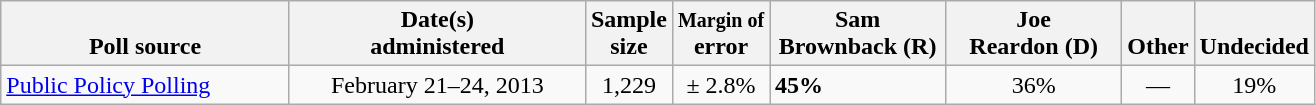<table class="wikitable">
<tr valign= bottom>
<th style="width:185px;">Poll source</th>
<th style="width:190px;">Date(s)<br>administered</th>
<th class=small>Sample<br>size</th>
<th><small>Margin of</small><br>error</th>
<th style="width:110px;">Sam<br>Brownback (R)</th>
<th style="width:110px;">Joe<br>Reardon (D)</th>
<th style="width:40px;">Other</th>
<th style="width:40px;">Undecided</th>
</tr>
<tr>
<td><a href='#'>Public Policy Polling</a></td>
<td align=center>February 21–24, 2013</td>
<td align=center>1,229</td>
<td align=center>± 2.8%</td>
<td><strong>45%</strong></td>
<td align=center>36%</td>
<td align=center>—</td>
<td align=center>19%</td>
</tr>
</table>
